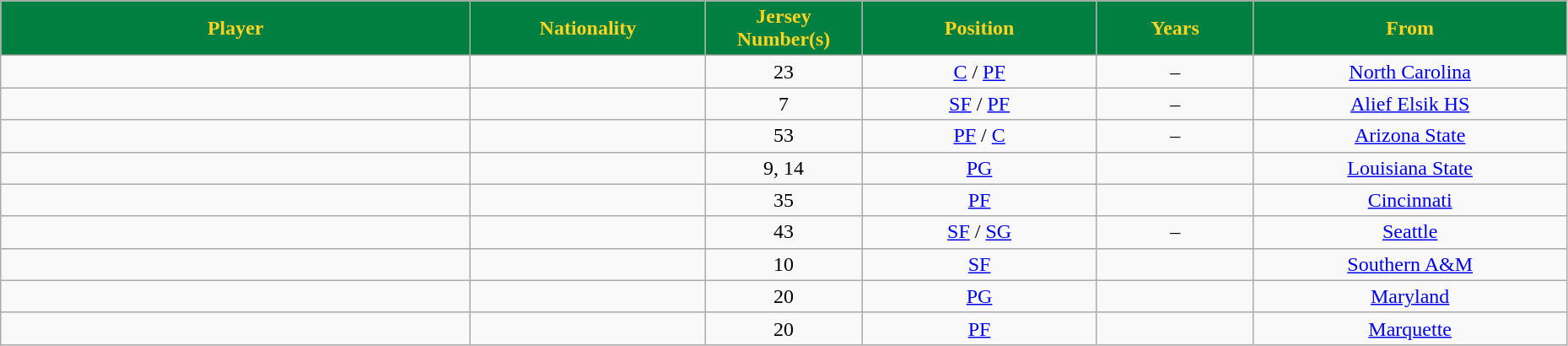<table class="wikitable" style="text-align:center" width="98%">
<tr>
<th style="background:#008040;color:#FFD321;" width="30%">Player</th>
<th style="background:#008040;color:#FFD321;" width="15%">Nationality</th>
<th style="background:#008040;color:#FFD321;" width="10%">Jersey Number(s)</th>
<th style="background:#008040;color:#FFD321;" width="15%">Position</th>
<th style="background:#008040;color:#FFD321;" width="10%">Years</th>
<th style="background:#008040;color:#FFD321;" width="20%">From</th>
</tr>
<tr>
<td></td>
<td></td>
<td>23</td>
<td><a href='#'>C</a> / <a href='#'>PF</a></td>
<td>–</td>
<td><a href='#'>North Carolina</a></td>
</tr>
<tr>
<td></td>
<td></td>
<td>7</td>
<td><a href='#'>SF</a> / <a href='#'>PF</a></td>
<td>–</td>
<td><a href='#'>Alief Elsik HS</a></td>
</tr>
<tr>
<td></td>
<td></td>
<td>53</td>
<td><a href='#'>PF</a> / <a href='#'>C</a></td>
<td>–</td>
<td><a href='#'>Arizona State</a></td>
</tr>
<tr>
<td></td>
<td></td>
<td>9, 14</td>
<td><a href='#'>PG</a></td>
<td><br></td>
<td><a href='#'>Louisiana State</a></td>
</tr>
<tr>
<td></td>
<td></td>
<td>35</td>
<td><a href='#'>PF</a></td>
<td></td>
<td><a href='#'>Cincinnati</a></td>
</tr>
<tr>
<td></td>
<td></td>
<td>43</td>
<td><a href='#'>SF</a> / <a href='#'>SG</a></td>
<td>–</td>
<td><a href='#'>Seattle</a></td>
</tr>
<tr>
<td></td>
<td></td>
<td>10</td>
<td><a href='#'>SF</a></td>
<td></td>
<td><a href='#'>Southern A&M</a></td>
</tr>
<tr>
<td></td>
<td></td>
<td>20</td>
<td><a href='#'>PG</a></td>
<td></td>
<td><a href='#'>Maryland</a></td>
</tr>
<tr>
<td></td>
<td></td>
<td>20</td>
<td><a href='#'>PF</a></td>
<td></td>
<td><a href='#'>Marquette</a></td>
</tr>
</table>
